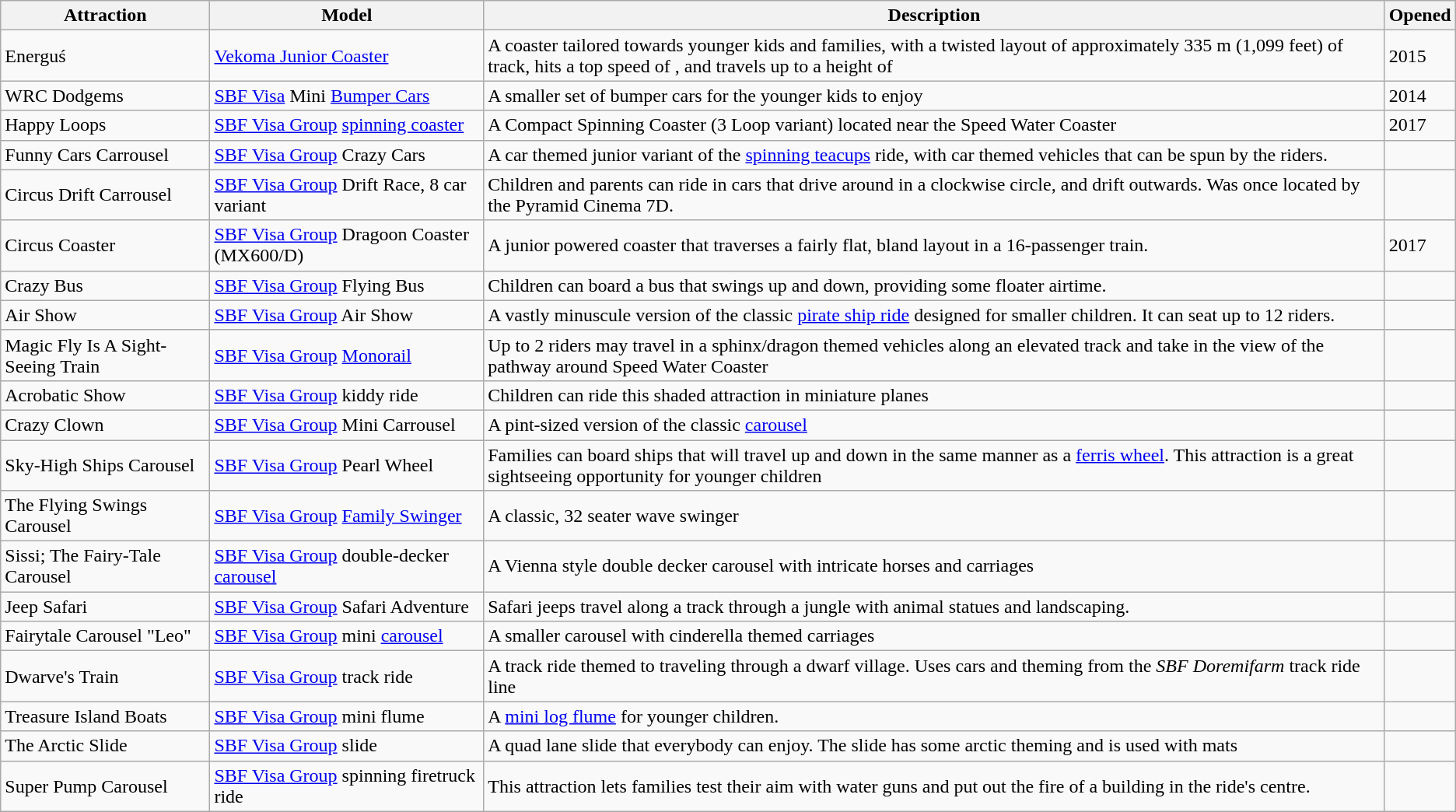<table class="wikitable">
<tr>
<th>Attraction</th>
<th>Model</th>
<th>Description</th>
<th>Opened</th>
</tr>
<tr>
<td>Energuś</td>
<td><a href='#'>Vekoma Junior Coaster</a></td>
<td>A coaster tailored towards younger kids and families, with a twisted layout of approximately 335 m (1,099 feet) of track, hits a top speed of , and travels up to a height of </td>
<td>2015</td>
</tr>
<tr>
<td>WRC Dodgems</td>
<td><a href='#'>SBF Visa</a> Mini <a href='#'>Bumper Cars</a></td>
<td>A smaller set of bumper cars for the younger kids to enjoy</td>
<td>2014</td>
</tr>
<tr>
<td>Happy Loops</td>
<td><a href='#'>SBF Visa Group</a> <a href='#'>spinning coaster</a></td>
<td>A Compact Spinning Coaster (3 Loop variant) located near the Speed Water Coaster</td>
<td>2017</td>
</tr>
<tr>
<td>Funny Cars Carrousel</td>
<td><a href='#'>SBF Visa Group</a> Crazy Cars</td>
<td>A car themed junior variant of the <a href='#'>spinning teacups</a> ride, with car themed vehicles that can be spun by the riders.</td>
<td></td>
</tr>
<tr>
<td>Circus Drift Carrousel</td>
<td><a href='#'>SBF Visa Group</a> Drift Race, 8 car variant</td>
<td>Children and parents can ride in cars that drive around in a clockwise circle, and drift outwards. Was once located by the Pyramid Cinema 7D.</td>
<td></td>
</tr>
<tr>
<td>Circus Coaster</td>
<td><a href='#'>SBF Visa Group</a> Dragoon Coaster (MX600/D)</td>
<td>A junior powered coaster that traverses a fairly flat, bland layout in a 16-passenger train.</td>
<td>2017</td>
</tr>
<tr>
<td>Crazy Bus</td>
<td><a href='#'>SBF Visa Group</a> Flying Bus</td>
<td>Children can board a bus that swings up and down, providing some floater airtime.</td>
<td></td>
</tr>
<tr>
<td>Air Show</td>
<td><a href='#'>SBF Visa Group</a> Air Show</td>
<td>A vastly minuscule version of the classic <a href='#'>pirate ship ride</a> designed for smaller children. It can seat up to 12 riders.</td>
<td></td>
</tr>
<tr>
<td>Magic Fly Is A Sight-Seeing Train</td>
<td><a href='#'>SBF Visa Group</a> <a href='#'>Monorail</a></td>
<td>Up to 2 riders may travel in a sphinx/dragon themed vehicles along an elevated track and take in the view of the pathway around Speed Water Coaster</td>
<td></td>
</tr>
<tr>
<td>Acrobatic Show</td>
<td><a href='#'>SBF Visa Group</a> kiddy ride</td>
<td>Children can ride this shaded attraction in miniature planes</td>
<td></td>
</tr>
<tr>
<td>Crazy Clown</td>
<td><a href='#'>SBF Visa Group</a> Mini Carrousel</td>
<td>A pint-sized version of the classic <a href='#'>carousel</a></td>
<td></td>
</tr>
<tr>
<td>Sky-High Ships Carousel</td>
<td><a href='#'>SBF Visa Group</a> Pearl Wheel</td>
<td>Families can board ships that will travel up and down in the same manner as a <a href='#'>ferris wheel</a>. This attraction is a great sightseeing opportunity for younger children</td>
<td></td>
</tr>
<tr>
<td>The Flying Swings Carousel</td>
<td><a href='#'>SBF Visa Group</a> <a href='#'>Family Swinger</a></td>
<td>A classic, 32 seater wave swinger</td>
<td></td>
</tr>
<tr>
<td>Sissi; The Fairy-Tale Carousel</td>
<td><a href='#'>SBF Visa Group</a> double-decker <a href='#'>carousel</a></td>
<td>A Vienna style double decker carousel with intricate horses and carriages</td>
<td></td>
</tr>
<tr>
<td>Jeep Safari</td>
<td><a href='#'>SBF Visa Group</a> Safari Adventure</td>
<td>Safari jeeps travel along a track through a jungle with animal statues and landscaping.</td>
<td></td>
</tr>
<tr>
<td>Fairytale Carousel "Leo"</td>
<td><a href='#'>SBF Visa Group</a> mini <a href='#'>carousel</a></td>
<td>A smaller carousel with cinderella themed carriages</td>
<td></td>
</tr>
<tr>
<td>Dwarve's Train</td>
<td><a href='#'>SBF Visa Group</a> track ride</td>
<td>A track ride themed to traveling through a dwarf village. Uses cars and theming from the <em>SBF Doremifarm</em> track ride line</td>
<td></td>
</tr>
<tr>
<td>Treasure Island Boats</td>
<td><a href='#'>SBF Visa Group</a> mini flume</td>
<td>A <a href='#'>mini log flume</a> for younger children.</td>
<td></td>
</tr>
<tr>
<td>The Arctic Slide</td>
<td><a href='#'>SBF Visa Group</a> slide</td>
<td>A quad lane slide that everybody can enjoy. The slide has some arctic theming and is used with mats</td>
<td></td>
</tr>
<tr>
<td>Super Pump Carousel</td>
<td><a href='#'>SBF Visa Group</a> spinning firetruck ride</td>
<td>This attraction lets families test their aim with water guns and put out the fire of a building in the ride's centre.</td>
<td></td>
</tr>
</table>
